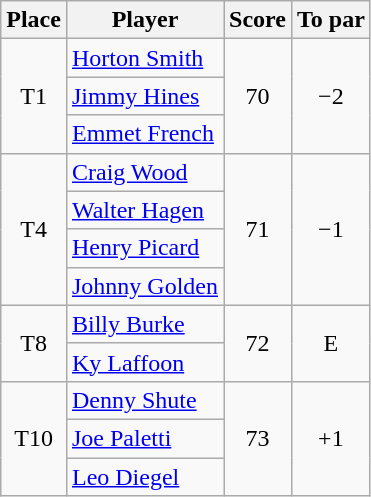<table class="wikitable">
<tr>
<th>Place</th>
<th>Player</th>
<th>Score</th>
<th>To par</th>
</tr>
<tr>
<td rowspan="3" align="center">T1</td>
<td> <a href='#'>Horton Smith</a></td>
<td rowspan="3" align="center">70</td>
<td rowspan="3" align="center">−2</td>
</tr>
<tr>
<td> <a href='#'>Jimmy Hines</a></td>
</tr>
<tr>
<td> <a href='#'>Emmet French</a></td>
</tr>
<tr>
<td rowspan="4" align="center">T4</td>
<td> <a href='#'>Craig Wood</a></td>
<td rowspan="4" align="center">71</td>
<td rowspan="4" align="center">−1</td>
</tr>
<tr>
<td> <a href='#'>Walter Hagen</a></td>
</tr>
<tr>
<td> <a href='#'>Henry Picard</a></td>
</tr>
<tr>
<td> <a href='#'>Johnny Golden</a></td>
</tr>
<tr>
<td rowspan="2" align="center">T8</td>
<td> <a href='#'>Billy Burke</a></td>
<td rowspan="2" align="center">72</td>
<td rowspan="2" align="center">E</td>
</tr>
<tr>
<td> <a href='#'>Ky Laffoon</a></td>
</tr>
<tr>
<td rowspan="3" align="center">T10</td>
<td> <a href='#'>Denny Shute</a></td>
<td rowspan="3" align="center">73</td>
<td rowspan="3" align="center">+1</td>
</tr>
<tr>
<td> <a href='#'>Joe Paletti</a></td>
</tr>
<tr>
<td> <a href='#'>Leo Diegel</a></td>
</tr>
</table>
